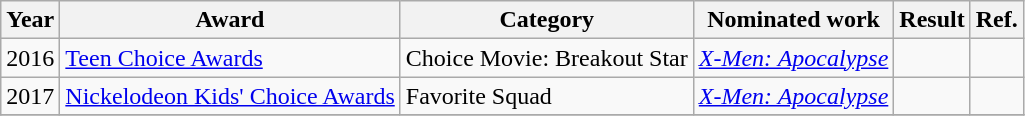<table class="wikitable">
<tr>
<th>Year</th>
<th>Award</th>
<th>Category</th>
<th>Nominated work</th>
<th>Result</th>
<th>Ref.</th>
</tr>
<tr>
<td>2016</td>
<td><a href='#'>Teen Choice Awards</a></td>
<td>Choice Movie: Breakout Star</td>
<td><em><a href='#'>X-Men: Apocalypse</a></em></td>
<td></td>
<td></td>
</tr>
<tr>
<td>2017</td>
<td><a href='#'>Nickelodeon Kids' Choice Awards</a></td>
<td>Favorite Squad</td>
<td><em><a href='#'>X-Men: Apocalypse</a></em></td>
<td></td>
<td></td>
</tr>
<tr>
</tr>
</table>
